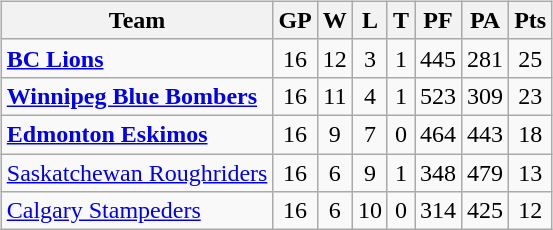<table cellspacing="20">
<tr>
<td valign="top"><br><table class="wikitable">
<tr>
<th>Team</th>
<th>GP</th>
<th>W</th>
<th>L</th>
<th>T</th>
<th>PF</th>
<th>PA</th>
<th>Pts</th>
</tr>
<tr align="center">
<td align="left"><strong><a href='#'>BC Lions</a></strong></td>
<td>16</td>
<td>12</td>
<td>3</td>
<td>1</td>
<td>445</td>
<td>281</td>
<td>25</td>
</tr>
<tr align="center">
<td align="left"><strong><a href='#'>Winnipeg Blue Bombers</a></strong></td>
<td>16</td>
<td>11</td>
<td>4</td>
<td>1</td>
<td>523</td>
<td>309</td>
<td>23</td>
</tr>
<tr align="center">
<td align="left"><strong><a href='#'>Edmonton Eskimos</a></strong></td>
<td>16</td>
<td>9</td>
<td>7</td>
<td>0</td>
<td>464</td>
<td>443</td>
<td>18</td>
</tr>
<tr align="center">
<td align="left"><a href='#'>Saskatchewan Roughriders</a></td>
<td>16</td>
<td>6</td>
<td>9</td>
<td>1</td>
<td>348</td>
<td>479</td>
<td>13</td>
</tr>
<tr align="center">
<td align="left"><a href='#'>Calgary Stampeders</a></td>
<td>16</td>
<td>6</td>
<td>10</td>
<td>0</td>
<td>314</td>
<td>425</td>
<td>12</td>
</tr>
</table>
</td>
</tr>
</table>
